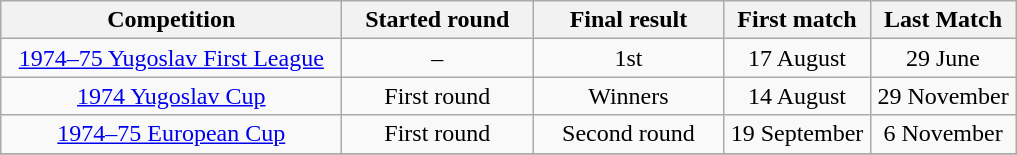<table class="wikitable" style="text-align: center;">
<tr>
<th width="220">Competition</th>
<th width="120">Started round</th>
<th width="120">Final result</th>
<th width="90">First match</th>
<th width="90">Last Match</th>
</tr>
<tr>
<td><a href='#'>1974–75 Yugoslav First League</a></td>
<td>–</td>
<td>1st</td>
<td>17 August</td>
<td>29 June</td>
</tr>
<tr>
<td><a href='#'>1974 Yugoslav Cup</a></td>
<td>First round</td>
<td>Winners</td>
<td>14 August</td>
<td>29 November</td>
</tr>
<tr>
<td><a href='#'>1974–75 European Cup</a></td>
<td>First round</td>
<td>Second round</td>
<td>19 September</td>
<td>6 November</td>
</tr>
<tr>
</tr>
</table>
